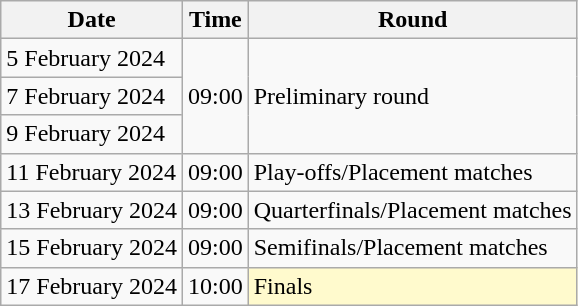<table class="wikitable">
<tr>
<th>Date</th>
<th>Time</th>
<th>Round</th>
</tr>
<tr>
<td>5 February 2024</td>
<td rowspan=3>09:00</td>
<td rowspan=3>Preliminary round</td>
</tr>
<tr>
<td>7 February 2024</td>
</tr>
<tr>
<td>9 February 2024</td>
</tr>
<tr>
<td>11 February 2024</td>
<td>09:00</td>
<td>Play-offs/Placement matches</td>
</tr>
<tr>
<td>13 February 2024</td>
<td>09:00</td>
<td>Quarterfinals/Placement matches</td>
</tr>
<tr>
<td>15 February 2024</td>
<td>09:00</td>
<td>Semifinals/Placement matches</td>
</tr>
<tr>
<td>17 February 2024</td>
<td>10:00</td>
<td style=background:lemonchiffon>Finals</td>
</tr>
</table>
